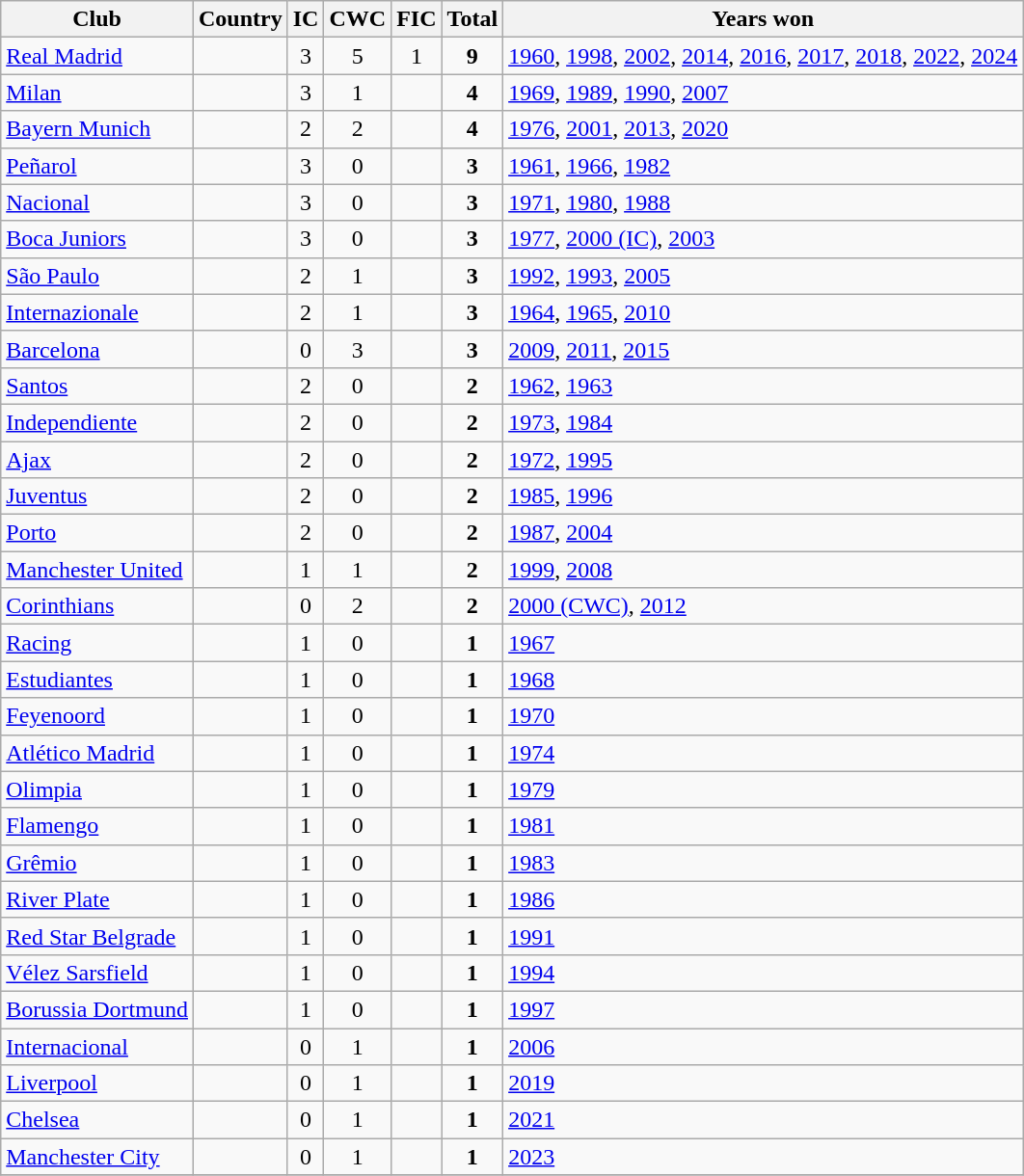<table class="wikitable sortable" style="text-align:left">
<tr>
<th>Club</th>
<th>Country</th>
<th>IC</th>
<th>CWC</th>
<th>FIC</th>
<th>Total</th>
<th>Years won</th>
</tr>
<tr>
<td><a href='#'>Real Madrid</a></td>
<td></td>
<td align="center">3</td>
<td align="center">5</td>
<td align="center">1</td>
<td align="center"><strong>9</strong></td>
<td><a href='#'>1960</a>, <a href='#'>1998</a>, <a href='#'>2002</a>, <a href='#'>2014</a>, <a href='#'>2016</a>, <a href='#'>2017</a>, <a href='#'>2018</a>, <a href='#'>2022</a>, <a href='#'>2024</a></td>
</tr>
<tr>
<td><a href='#'>Milan</a></td>
<td></td>
<td align="center">3</td>
<td align="center">1</td>
<td></td>
<td align="center"><strong>4</strong></td>
<td><a href='#'>1969</a>, <a href='#'>1989</a>, <a href='#'>1990</a>, <a href='#'>2007</a></td>
</tr>
<tr>
<td><a href='#'>Bayern Munich</a></td>
<td></td>
<td align="center">2</td>
<td align="center">2</td>
<td></td>
<td align="center"><strong>4</strong></td>
<td><a href='#'>1976</a>, <a href='#'>2001</a>, <a href='#'>2013</a>, <a href='#'>2020</a></td>
</tr>
<tr>
<td><a href='#'>Peñarol</a></td>
<td></td>
<td align="center">3</td>
<td align="center">0</td>
<td></td>
<td align="center"><strong>3</strong></td>
<td><a href='#'>1961</a>, <a href='#'>1966</a>, <a href='#'>1982</a></td>
</tr>
<tr>
<td><a href='#'>Nacional</a></td>
<td></td>
<td align="center">3</td>
<td align="center">0</td>
<td></td>
<td align="center"><strong>3</strong></td>
<td><a href='#'>1971</a>, <a href='#'>1980</a>, <a href='#'>1988</a></td>
</tr>
<tr>
<td><a href='#'>Boca Juniors</a></td>
<td></td>
<td align="center">3</td>
<td align="center">0</td>
<td></td>
<td align="center"><strong>3</strong></td>
<td><a href='#'>1977</a>, <a href='#'>2000 (IC)</a>, <a href='#'>2003</a></td>
</tr>
<tr>
<td><a href='#'>São Paulo</a></td>
<td></td>
<td align="center">2</td>
<td align="center">1</td>
<td></td>
<td align="center"><strong>3</strong></td>
<td><a href='#'>1992</a>, <a href='#'>1993</a>, <a href='#'>2005</a></td>
</tr>
<tr>
<td><a href='#'>Internazionale</a></td>
<td></td>
<td align="center">2</td>
<td align="center">1</td>
<td></td>
<td align="center"><strong>3</strong></td>
<td><a href='#'>1964</a>, <a href='#'>1965</a>, <a href='#'>2010</a></td>
</tr>
<tr>
<td><a href='#'>Barcelona</a></td>
<td></td>
<td align="center">0</td>
<td align="center">3</td>
<td></td>
<td align="center"><strong>3</strong></td>
<td><a href='#'>2009</a>, <a href='#'>2011</a>, <a href='#'>2015</a></td>
</tr>
<tr>
<td><a href='#'>Santos</a></td>
<td></td>
<td align="center">2</td>
<td align="center">0</td>
<td></td>
<td align="center"><strong>2</strong></td>
<td><a href='#'>1962</a>, <a href='#'>1963</a></td>
</tr>
<tr>
<td><a href='#'>Independiente</a></td>
<td></td>
<td align="center">2</td>
<td align="center">0</td>
<td></td>
<td align="center"><strong>2</strong></td>
<td><a href='#'>1973</a>, <a href='#'>1984</a></td>
</tr>
<tr>
<td><a href='#'>Ajax</a></td>
<td></td>
<td align="center">2</td>
<td align="center">0</td>
<td></td>
<td align="center"><strong>2</strong></td>
<td><a href='#'>1972</a>, <a href='#'>1995</a></td>
</tr>
<tr>
<td><a href='#'>Juventus</a></td>
<td></td>
<td align="center">2</td>
<td align="center">0</td>
<td></td>
<td align="center"><strong>2</strong></td>
<td><a href='#'>1985</a>, <a href='#'>1996</a></td>
</tr>
<tr>
<td><a href='#'>Porto</a></td>
<td></td>
<td align="center">2</td>
<td align="center">0</td>
<td></td>
<td align="center"><strong>2</strong></td>
<td><a href='#'>1987</a>, <a href='#'>2004</a></td>
</tr>
<tr>
<td><a href='#'>Manchester United</a></td>
<td></td>
<td align="center">1</td>
<td align="center">1</td>
<td></td>
<td align="center"><strong>2</strong></td>
<td><a href='#'>1999</a>, <a href='#'>2008</a></td>
</tr>
<tr>
<td><a href='#'>Corinthians</a></td>
<td></td>
<td align="center">0</td>
<td align="center">2</td>
<td></td>
<td align="center"><strong>2</strong></td>
<td><a href='#'>2000 (CWC)</a>, <a href='#'>2012</a></td>
</tr>
<tr>
<td><a href='#'>Racing</a></td>
<td></td>
<td align="center">1</td>
<td align="center">0</td>
<td></td>
<td align="center"><strong>1</strong></td>
<td><a href='#'>1967</a></td>
</tr>
<tr>
<td><a href='#'>Estudiantes</a></td>
<td></td>
<td align="center">1</td>
<td align="center">0</td>
<td></td>
<td align="center"><strong>1</strong></td>
<td><a href='#'>1968</a></td>
</tr>
<tr>
<td><a href='#'>Feyenoord</a></td>
<td></td>
<td align="center">1</td>
<td align="center">0</td>
<td></td>
<td align="center"><strong>1</strong></td>
<td><a href='#'>1970</a></td>
</tr>
<tr>
<td><a href='#'>Atlético Madrid</a></td>
<td></td>
<td align="center">1</td>
<td align="center">0</td>
<td></td>
<td align="center"><strong>1</strong></td>
<td><a href='#'>1974</a></td>
</tr>
<tr>
<td><a href='#'>Olimpia</a></td>
<td></td>
<td align="center">1</td>
<td align="center">0</td>
<td></td>
<td align="center"><strong>1</strong></td>
<td><a href='#'>1979</a></td>
</tr>
<tr>
<td><a href='#'>Flamengo</a></td>
<td></td>
<td align="center">1</td>
<td align="center">0</td>
<td></td>
<td align="center"><strong>1</strong></td>
<td><a href='#'>1981</a></td>
</tr>
<tr>
<td><a href='#'>Grêmio</a></td>
<td></td>
<td align="center">1</td>
<td align="center">0</td>
<td></td>
<td align="center"><strong>1</strong></td>
<td><a href='#'>1983</a></td>
</tr>
<tr>
<td><a href='#'>River Plate</a></td>
<td></td>
<td align="center">1</td>
<td align="center">0</td>
<td></td>
<td align="center"><strong>1</strong></td>
<td><a href='#'>1986</a></td>
</tr>
<tr>
<td><a href='#'>Red Star Belgrade</a></td>
<td></td>
<td align="center">1</td>
<td align="center">0</td>
<td></td>
<td align="center"><strong>1</strong></td>
<td><a href='#'>1991</a></td>
</tr>
<tr>
<td><a href='#'>Vélez Sarsfield</a></td>
<td></td>
<td align="center">1</td>
<td align="center">0</td>
<td></td>
<td align="center"><strong>1</strong></td>
<td><a href='#'>1994</a></td>
</tr>
<tr>
<td><a href='#'>Borussia Dortmund</a></td>
<td></td>
<td align="center">1</td>
<td align="center">0</td>
<td></td>
<td align="center"><strong>1</strong></td>
<td><a href='#'>1997</a></td>
</tr>
<tr>
<td><a href='#'>Internacional</a></td>
<td></td>
<td align="center">0</td>
<td align="center">1</td>
<td></td>
<td align="center"><strong>1</strong></td>
<td><a href='#'>2006</a></td>
</tr>
<tr>
<td><a href='#'>Liverpool</a></td>
<td></td>
<td align="center">0</td>
<td align="center">1</td>
<td></td>
<td align="center"><strong>1</strong></td>
<td><a href='#'>2019</a></td>
</tr>
<tr>
<td><a href='#'>Chelsea</a></td>
<td></td>
<td align="center">0</td>
<td align="center">1</td>
<td></td>
<td align="center"><strong>1</strong></td>
<td><a href='#'>2021</a></td>
</tr>
<tr>
<td><a href='#'>Manchester City</a></td>
<td></td>
<td align="center">0</td>
<td align="center">1</td>
<td></td>
<td align="center"><strong>1</strong></td>
<td><a href='#'>2023</a></td>
</tr>
<tr>
</tr>
</table>
